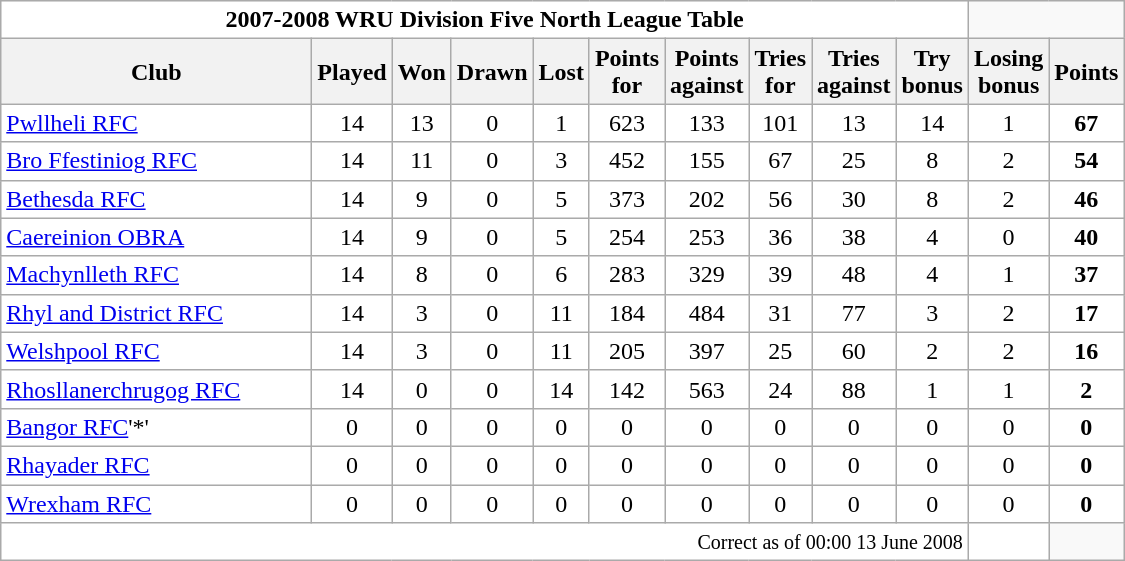<table class="wikitable" style="float:left; margin-right:15px; text-align: center;">
<tr>
<td colspan="10" bgcolor="#FFFFFF" cellpadding="0" cellspacing="0"><strong>2007-2008 WRU Division Five North League Table</strong></td>
</tr>
<tr>
<th bgcolor="#efefef" width="200">Club</th>
<th bgcolor="#efefef" width="20">Played</th>
<th bgcolor="#efefef" width="20">Won</th>
<th bgcolor="#efefef" width="20">Drawn</th>
<th bgcolor="#efefef" width="20">Lost</th>
<th bgcolor="#efefef" width="20">Points for</th>
<th bgcolor="#efefef" width="20">Points against</th>
<th bgcolor="#efefef" width="20">Tries for</th>
<th bgcolor="#efefef" width="20">Tries against</th>
<th bgcolor="#efefef" width="20">Try bonus</th>
<th bgcolor="#efefef" width="20">Losing bonus</th>
<th bgcolor="#efefef" width="20">Points</th>
</tr>
<tr bgcolor=#ffffff align=center>
<td align=left><a href='#'>Pwllheli RFC</a></td>
<td>14</td>
<td>13</td>
<td>0</td>
<td>1</td>
<td>623</td>
<td>133</td>
<td>101</td>
<td>13</td>
<td>14</td>
<td>1</td>
<td><strong>67</strong></td>
</tr>
<tr bgcolor=#ffffff align=center>
<td align=left><a href='#'>Bro Ffestiniog RFC</a></td>
<td>14</td>
<td>11</td>
<td>0</td>
<td>3</td>
<td>452</td>
<td>155</td>
<td>67</td>
<td>25</td>
<td>8</td>
<td>2</td>
<td><strong>54</strong></td>
</tr>
<tr bgcolor=#ffffff align=center>
<td align=left><a href='#'>Bethesda RFC</a></td>
<td>14</td>
<td>9</td>
<td>0</td>
<td>5</td>
<td>373</td>
<td>202</td>
<td>56</td>
<td>30</td>
<td>8</td>
<td>2</td>
<td><strong>46</strong></td>
</tr>
<tr bgcolor=#ffffff align=center>
<td align=left><a href='#'>Caereinion OBRA</a></td>
<td>14</td>
<td>9</td>
<td>0</td>
<td>5</td>
<td>254</td>
<td>253</td>
<td>36</td>
<td>38</td>
<td>4</td>
<td>0</td>
<td><strong>40</strong></td>
</tr>
<tr bgcolor=#ffffff align=center>
<td align=left><a href='#'>Machynlleth RFC</a></td>
<td>14</td>
<td>8</td>
<td>0</td>
<td>6</td>
<td>283</td>
<td>329</td>
<td>39</td>
<td>48</td>
<td>4</td>
<td>1</td>
<td><strong>37</strong></td>
</tr>
<tr bgcolor=#ffffff align=center>
<td align=left><a href='#'>Rhyl and District RFC</a></td>
<td>14</td>
<td>3</td>
<td>0</td>
<td>11</td>
<td>184</td>
<td>484</td>
<td>31</td>
<td>77</td>
<td>3</td>
<td>2</td>
<td><strong>17</strong></td>
</tr>
<tr bgcolor=#ffffff align=center>
<td align=left><a href='#'>Welshpool RFC</a></td>
<td>14</td>
<td>3</td>
<td>0</td>
<td>11</td>
<td>205</td>
<td>397</td>
<td>25</td>
<td>60</td>
<td>2</td>
<td>2</td>
<td><strong>16</strong></td>
</tr>
<tr bgcolor=#ffffff align=center>
<td align=left><a href='#'>Rhosllanerchrugog RFC</a></td>
<td>14</td>
<td>0</td>
<td>0</td>
<td>14</td>
<td>142</td>
<td>563</td>
<td>24</td>
<td>88</td>
<td>1</td>
<td>1</td>
<td><strong>2</strong></td>
</tr>
<tr bgcolor=#ffffff align=center>
<td align=left><a href='#'>Bangor RFC</a>'*'</td>
<td>0</td>
<td>0</td>
<td>0</td>
<td>0</td>
<td>0</td>
<td>0</td>
<td>0</td>
<td>0</td>
<td>0</td>
<td>0</td>
<td><strong>0</strong></td>
</tr>
<tr bgcolor=#ffffff align=center>
<td align=left><a href='#'>Rhayader RFC</a></td>
<td>0</td>
<td>0</td>
<td>0</td>
<td>0</td>
<td>0</td>
<td>0</td>
<td>0</td>
<td>0</td>
<td>0</td>
<td>0</td>
<td><strong>0</strong></td>
</tr>
<tr bgcolor=#ffffff align=center>
<td align=left><a href='#'>Wrexham RFC</a></td>
<td>0</td>
<td>0</td>
<td>0</td>
<td>0</td>
<td>0</td>
<td>0</td>
<td>0</td>
<td>0</td>
<td>0</td>
<td>0</td>
<td><strong>0</strong></td>
</tr>
<tr bgcolor=#ffffff align=center>
<td colspan="10" align="right" bgcolor="#FFFFFF" cellpadding="0" cellspacing="0"><small>Correct as of 00:00 13 June 2008</small></td>
<td></td>
</tr>
</table>
